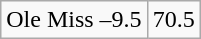<table class="wikitable" style="margin-left: auto; margin-right: auto; border: none; display: inline-table;">
<tr align="center">
</tr>
<tr align="center">
<td>Ole Miss –9.5</td>
<td>70.5</td>
</tr>
</table>
